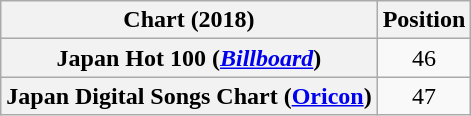<table class="wikitable sortable plainrowheaders" style="text-align:center">
<tr>
<th scope="col">Chart (2018)</th>
<th scope="col">Position</th>
</tr>
<tr>
<th scope="row">Japan Hot 100 (<em><a href='#'>Billboard</a></em>)</th>
<td>46</td>
</tr>
<tr>
<th scope="row">Japan Digital Songs Chart (<a href='#'>Oricon</a>)</th>
<td>47</td>
</tr>
</table>
